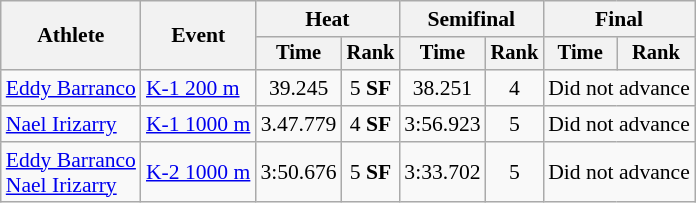<table class=wikitable style=font-size:90%;text-align:center>
<tr>
<th rowspan=2>Athlete</th>
<th rowspan=2>Event</th>
<th colspan=2>Heat</th>
<th colspan=2>Semifinal</th>
<th colspan=2>Final</th>
</tr>
<tr style=font-size:95%>
<th>Time</th>
<th>Rank</th>
<th>Time</th>
<th>Rank</th>
<th>Time</th>
<th>Rank</th>
</tr>
<tr>
<td align=left><a href='#'>Eddy Barranco</a></td>
<td align=left><a href='#'>K-1 200 m</a></td>
<td>39.245</td>
<td>5 <strong>SF</strong></td>
<td>38.251</td>
<td>4</td>
<td colspan=2>Did not advance</td>
</tr>
<tr>
<td align=left><a href='#'>Nael Irizarry</a></td>
<td align=left><a href='#'>K-1 1000 m</a></td>
<td>3.47.779</td>
<td>4 <strong>SF</strong></td>
<td>3:56.923</td>
<td>5</td>
<td colspan=2>Did not advance</td>
</tr>
<tr>
<td align=left><a href='#'>Eddy Barranco</a><br><a href='#'>Nael Irizarry</a></td>
<td align=left><a href='#'>K-2 1000 m</a></td>
<td>3:50.676</td>
<td>5 <strong>SF</strong></td>
<td>3:33.702</td>
<td>5</td>
<td colspan=2>Did not advance</td>
</tr>
</table>
